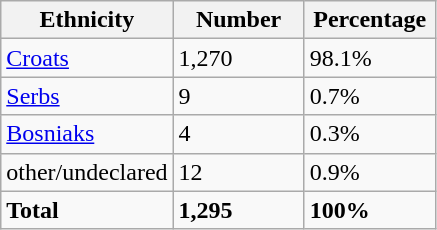<table class="wikitable">
<tr>
<th width="100px">Ethnicity</th>
<th width="80px">Number</th>
<th width="80px">Percentage</th>
</tr>
<tr>
<td><a href='#'>Croats</a></td>
<td>1,270</td>
<td>98.1%</td>
</tr>
<tr>
<td><a href='#'>Serbs</a></td>
<td>9</td>
<td>0.7%</td>
</tr>
<tr>
<td><a href='#'>Bosniaks</a></td>
<td>4</td>
<td>0.3%</td>
</tr>
<tr>
<td>other/undeclared</td>
<td>12</td>
<td>0.9%</td>
</tr>
<tr>
<td><strong>Total</strong></td>
<td><strong>1,295</strong></td>
<td><strong>100%</strong></td>
</tr>
</table>
